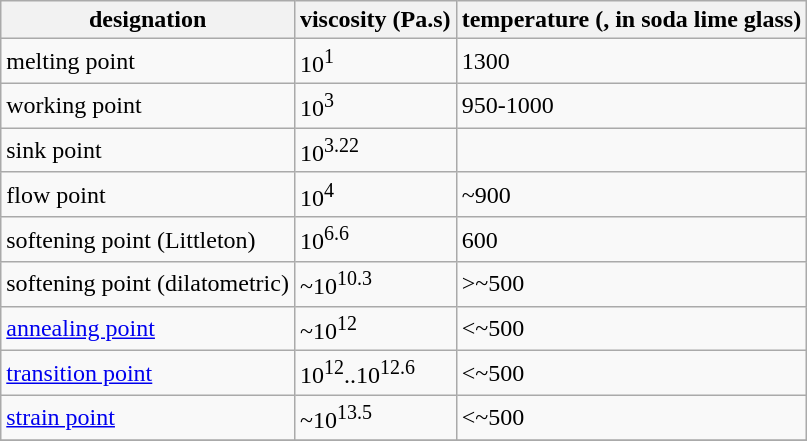<table class="wikitable">
<tr>
<th>designation</th>
<th>viscosity (Pa.s)</th>
<th>temperature (, in soda lime glass)</th>
</tr>
<tr>
<td>melting point</td>
<td>10<sup>1</sup></td>
<td>1300</td>
</tr>
<tr>
<td>working point</td>
<td>10<sup>3</sup></td>
<td>950-1000</td>
</tr>
<tr>
<td>sink point</td>
<td>10<sup>3.22</sup></td>
<td></td>
</tr>
<tr>
<td>flow point</td>
<td>10<sup>4</sup></td>
<td>~900</td>
</tr>
<tr>
<td>softening point (Littleton)</td>
<td>10<sup>6.6</sup></td>
<td>600</td>
</tr>
<tr>
<td>softening point (dilatometric)</td>
<td>~10<sup>10.3</sup></td>
<td>>~500</td>
</tr>
<tr>
<td><a href='#'>annealing point</a></td>
<td>~10<sup>12</sup></td>
<td><~500</td>
</tr>
<tr>
<td><a href='#'>transition point</a></td>
<td>10<sup>12</sup>..10<sup>12.6</sup></td>
<td><~500</td>
</tr>
<tr>
<td><a href='#'>strain point</a></td>
<td>~10<sup>13.5</sup></td>
<td><~500</td>
</tr>
<tr>
</tr>
</table>
